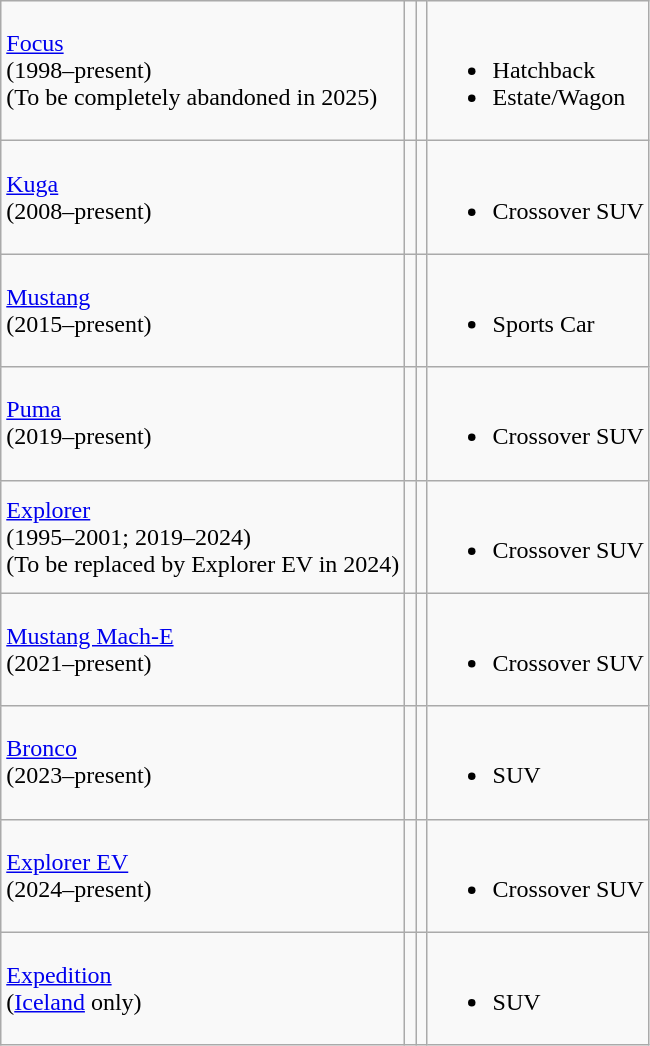<table class="wikitable">
<tr>
<td><a href='#'>Focus</a><br>(1998–present)<br>(To be completely abandoned in 2025)</td>
<td></td>
<td></td>
<td><br><ul><li>Hatchback</li><li>Estate/Wagon</li></ul></td>
</tr>
<tr>
<td><a href='#'>Kuga</a><br>(2008–present)</td>
<td></td>
<td></td>
<td><br><ul><li>Crossover SUV</li></ul></td>
</tr>
<tr>
<td><a href='#'>Mustang</a><br>(2015–present)</td>
<td></td>
<td></td>
<td><br><ul><li>Sports Car</li></ul></td>
</tr>
<tr>
<td><a href='#'>Puma</a><br>(2019–present)</td>
<td></td>
<td></td>
<td><br><ul><li>Crossover SUV</li></ul></td>
</tr>
<tr>
<td><a href='#'>Explorer</a><br>(1995–2001; 2019–2024)<br>(To be replaced by Explorer EV in 2024)</td>
<td></td>
<td></td>
<td><br><ul><li>Crossover SUV</li></ul></td>
</tr>
<tr>
<td><a href='#'>Mustang Mach-E</a><br>(2021–present)</td>
<td></td>
<td></td>
<td><br><ul><li>Crossover SUV</li></ul></td>
</tr>
<tr>
<td><a href='#'>Bronco</a><br>(2023–present)</td>
<td></td>
<td></td>
<td><br><ul><li>SUV</li></ul></td>
</tr>
<tr>
<td><a href='#'>Explorer EV</a><br>(2024–present)</td>
<td></td>
<td></td>
<td><br><ul><li>Crossover SUV</li></ul></td>
</tr>
<tr>
<td><a href='#'>Expedition</a><br>(<a href='#'>Iceland</a> only)</td>
<td></td>
<td></td>
<td><br><ul><li>SUV</li></ul></td>
</tr>
</table>
